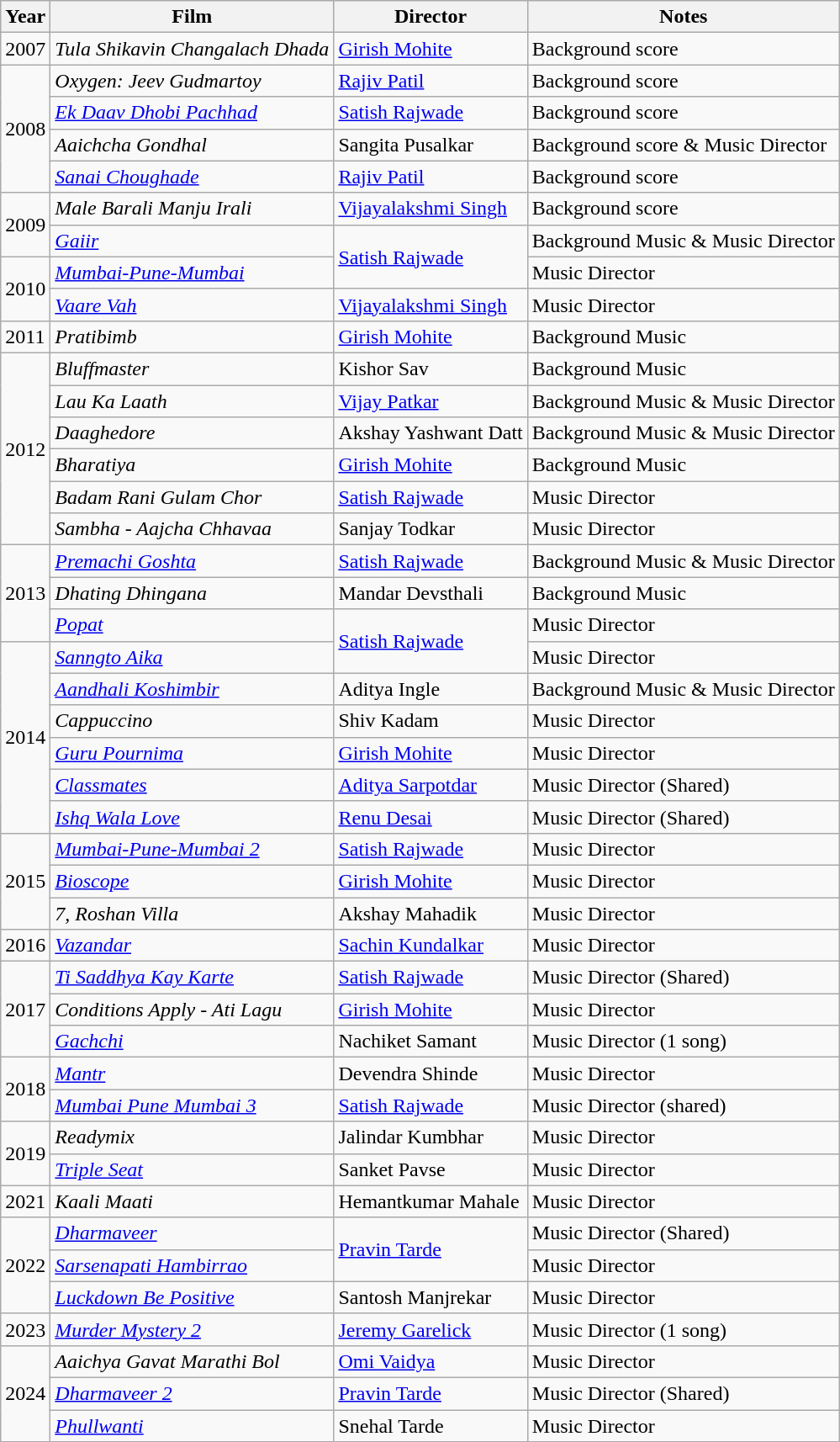<table class="wikitable">
<tr>
<th>Year</th>
<th>Film</th>
<th>Director</th>
<th>Notes</th>
</tr>
<tr>
<td>2007</td>
<td><em>Tula Shikavin Changalach Dhada</em></td>
<td><a href='#'>Girish Mohite</a></td>
<td>Background score</td>
</tr>
<tr>
<td rowspan="4">2008</td>
<td><em>Oxygen: Jeev Gudmartoy</em></td>
<td><a href='#'>Rajiv Patil</a></td>
<td>Background score</td>
</tr>
<tr>
<td><em><a href='#'>Ek Daav Dhobi Pachhad</a></em></td>
<td><a href='#'>Satish Rajwade</a></td>
<td>Background score</td>
</tr>
<tr>
<td><em>Aaichcha Gondhal</em></td>
<td>Sangita Pusalkar</td>
<td>Background score & Music Director</td>
</tr>
<tr>
<td><em><a href='#'>Sanai Choughade</a></em></td>
<td><a href='#'>Rajiv Patil</a></td>
<td>Background score</td>
</tr>
<tr>
<td rowspan="2">2009</td>
<td><em>Male Barali Manju Irali</em></td>
<td><a href='#'>Vijayalakshmi Singh</a></td>
<td>Background score</td>
</tr>
<tr>
<td><em><a href='#'>Gaiir</a></em></td>
<td rowspan="2"><a href='#'>Satish Rajwade</a></td>
<td>Background Music & Music Director</td>
</tr>
<tr>
<td rowspan="2">2010</td>
<td><em><a href='#'>Mumbai-Pune-Mumbai</a></em></td>
<td>Music Director</td>
</tr>
<tr>
<td><em><a href='#'>Vaare Vah</a></em></td>
<td><a href='#'>Vijayalakshmi Singh</a></td>
<td>Music Director</td>
</tr>
<tr>
<td>2011</td>
<td><em>Pratibimb</em></td>
<td><a href='#'>Girish Mohite</a></td>
<td>Background Music</td>
</tr>
<tr>
<td rowspan="6">2012</td>
<td><em>Bluffmaster</em></td>
<td>Kishor Sav</td>
<td>Background Music</td>
</tr>
<tr>
<td><em>Lau Ka Laath</em></td>
<td><a href='#'>Vijay Patkar</a></td>
<td>Background Music & Music Director</td>
</tr>
<tr>
<td><em>Daaghedore</em></td>
<td>Akshay Yashwant Datt</td>
<td>Background Music & Music Director</td>
</tr>
<tr>
<td><em>Bharatiya</em></td>
<td><a href='#'>Girish Mohite</a></td>
<td>Background Music</td>
</tr>
<tr>
<td><em>Badam Rani Gulam Chor</em></td>
<td><a href='#'>Satish Rajwade</a></td>
<td>Music Director</td>
</tr>
<tr>
<td><em>Sambha - Aajcha Chhavaa</em></td>
<td>Sanjay Todkar</td>
<td>Music Director</td>
</tr>
<tr>
<td rowspan="3">2013</td>
<td><em><a href='#'>Premachi Goshta</a></em></td>
<td><a href='#'>Satish Rajwade</a></td>
<td>Background Music & Music Director</td>
</tr>
<tr>
<td><em>Dhating Dhingana</em></td>
<td>Mandar Devsthali</td>
<td>Background Music</td>
</tr>
<tr>
<td><em><a href='#'>Popat</a></em></td>
<td rowspan="2"><a href='#'>Satish Rajwade</a></td>
<td>Music Director</td>
</tr>
<tr>
<td rowspan="6">2014</td>
<td><em><a href='#'>Sanngto Aika</a></em></td>
<td>Music Director</td>
</tr>
<tr>
<td><em><a href='#'>Aandhali Koshimbir</a></em></td>
<td>Aditya Ingle</td>
<td>Background Music & Music Director</td>
</tr>
<tr>
<td><em>Cappuccino</em></td>
<td>Shiv Kadam</td>
<td>Music Director</td>
</tr>
<tr>
<td><em><a href='#'>Guru Pournima</a></em></td>
<td><a href='#'>Girish Mohite</a></td>
<td>Music Director</td>
</tr>
<tr>
<td><em><a href='#'>Classmates</a></em></td>
<td><a href='#'>Aditya Sarpotdar</a></td>
<td>Music Director (Shared)</td>
</tr>
<tr>
<td><em><a href='#'>Ishq Wala Love</a></em></td>
<td><a href='#'>Renu Desai</a></td>
<td>Music Director (Shared)</td>
</tr>
<tr>
<td rowspan="3">2015</td>
<td><em><a href='#'>Mumbai-Pune-Mumbai 2</a></em></td>
<td><a href='#'>Satish Rajwade</a></td>
<td>Music Director</td>
</tr>
<tr>
<td><em><a href='#'>Bioscope</a></em></td>
<td><a href='#'>Girish Mohite</a></td>
<td>Music Director</td>
</tr>
<tr>
<td><em>7, Roshan Villa</em></td>
<td>Akshay Mahadik</td>
<td>Music Director</td>
</tr>
<tr>
<td>2016</td>
<td><em><a href='#'>Vazandar</a></em></td>
<td><a href='#'>Sachin Kundalkar</a></td>
<td>Music Director</td>
</tr>
<tr>
<td rowspan="3">2017</td>
<td><em><a href='#'>Ti Saddhya Kay Karte</a></em></td>
<td><a href='#'>Satish Rajwade</a></td>
<td>Music Director (Shared)</td>
</tr>
<tr>
<td><em>Conditions Apply - Ati Lagu</em></td>
<td><a href='#'>Girish Mohite</a></td>
<td>Music Director</td>
</tr>
<tr>
<td><em><a href='#'>Gachchi</a></em></td>
<td>Nachiket Samant</td>
<td>Music Director (1 song)</td>
</tr>
<tr>
<td rowspan="2">2018</td>
<td><em><a href='#'>Mantr</a></em></td>
<td>Devendra Shinde</td>
<td>Music Director</td>
</tr>
<tr>
<td><em><a href='#'>Mumbai Pune Mumbai 3</a></em></td>
<td><a href='#'>Satish Rajwade</a></td>
<td>Music Director (shared)</td>
</tr>
<tr>
<td rowspan="2">2019</td>
<td><em>Readymix</em></td>
<td>Jalindar Kumbhar</td>
<td>Music Director</td>
</tr>
<tr>
<td><em><a href='#'>Triple Seat</a></em></td>
<td>Sanket Pavse</td>
<td>Music Director</td>
</tr>
<tr>
<td>2021</td>
<td><em>Kaali Maati</em></td>
<td>Hemantkumar Mahale</td>
<td>Music Director</td>
</tr>
<tr>
<td rowspan="3">2022</td>
<td><em><a href='#'>Dharmaveer</a></em></td>
<td rowspan="2"><a href='#'>Pravin Tarde</a></td>
<td>Music Director (Shared)</td>
</tr>
<tr>
<td><em><a href='#'>Sarsenapati Hambirrao</a></em></td>
<td>Music Director</td>
</tr>
<tr>
<td><em><a href='#'>Luckdown Be Positive</a></em></td>
<td>Santosh Manjrekar</td>
<td>Music Director</td>
</tr>
<tr>
<td>2023</td>
<td><em><a href='#'>Murder Mystery 2</a></em></td>
<td><a href='#'>Jeremy Garelick</a></td>
<td>Music Director (1 song)</td>
</tr>
<tr>
<td rowspan="3">2024</td>
<td><em>Aaichya Gavat Marathi Bol</em></td>
<td><a href='#'>Omi Vaidya</a></td>
<td>Music Director</td>
</tr>
<tr>
<td><em><a href='#'>Dharmaveer 2</a></em></td>
<td><a href='#'>Pravin Tarde</a></td>
<td>Music Director (Shared)</td>
</tr>
<tr>
<td><em><a href='#'>Phullwanti</a></em></td>
<td>Snehal Tarde</td>
<td>Music Director</td>
</tr>
</table>
